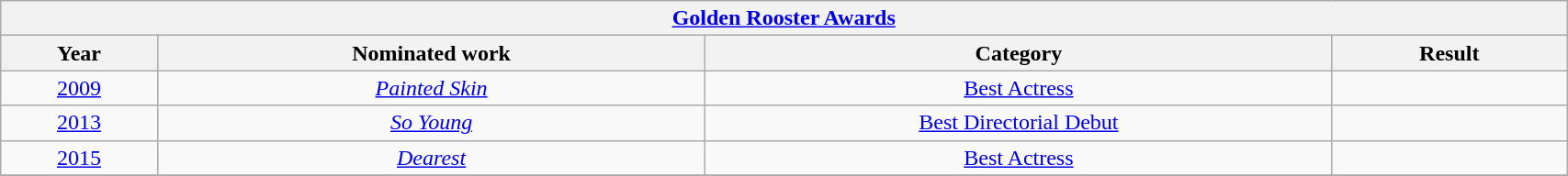<table width="90%" class="wikitable">
<tr>
<th colspan="4" align="center"><a href='#'>Golden Rooster Awards</a></th>
</tr>
<tr>
<th width="10%">Year</th>
<th width="35%">Nominated work</th>
<th width="40%">Category</th>
<th width="15%">Result</th>
</tr>
<tr>
<td align="center" rowspan="1"><a href='#'>2009</a></td>
<td align="center"><em><a href='#'>Painted Skin</a></em></td>
<td align="center"><a href='#'>Best Actress</a></td>
<td></td>
</tr>
<tr>
<td align="center" rowspan="1"><a href='#'>2013</a></td>
<td align="center"><em><a href='#'>So Young</a></em></td>
<td align="center"><a href='#'>Best Directorial Debut</a></td>
<td></td>
</tr>
<tr>
<td align="center" rowspan="1"><a href='#'>2015</a></td>
<td align="center"><em><a href='#'>Dearest</a></em></td>
<td align="center"><a href='#'>Best Actress</a></td>
<td></td>
</tr>
<tr>
</tr>
</table>
